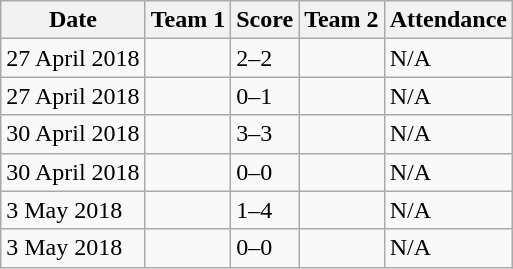<table class="wikitable">
<tr>
<th>Date</th>
<th>Team 1</th>
<th>Score</th>
<th>Team 2</th>
<th>Attendance</th>
</tr>
<tr>
<td>27 April 2018</td>
<td></td>
<td>2–2</td>
<td></td>
<td>N/A</td>
</tr>
<tr>
<td>27 April 2018</td>
<td></td>
<td>0–1</td>
<td><strong></strong></td>
<td>N/A</td>
</tr>
<tr>
<td>30 April 2018</td>
<td></td>
<td>3–3</td>
<td></td>
<td>N/A</td>
</tr>
<tr>
<td>30 April 2018</td>
<td></td>
<td>0–0</td>
<td></td>
<td>N/A</td>
</tr>
<tr>
<td>3 May 2018</td>
<td></td>
<td>1–4</td>
<td><strong></strong></td>
<td>N/A</td>
</tr>
<tr>
<td>3 May 2018</td>
<td></td>
<td>0–0</td>
<td></td>
<td>N/A</td>
</tr>
</table>
